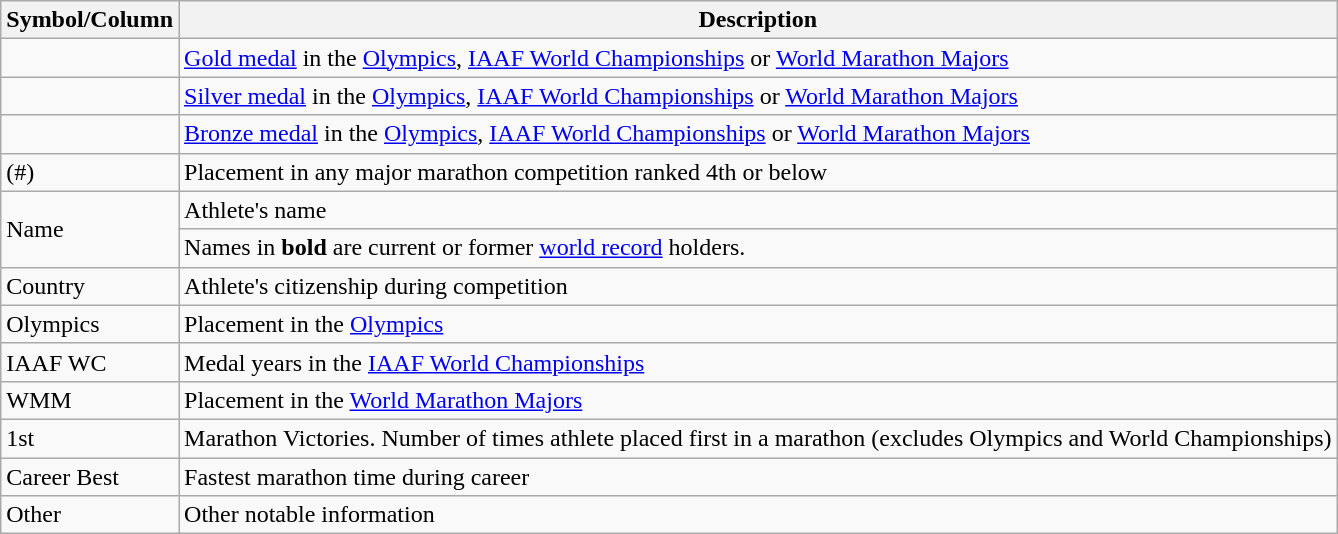<table class="wikitable">
<tr>
<th>Symbol/Column</th>
<th>Description</th>
</tr>
<tr>
<td></td>
<td><a href='#'>Gold medal</a> in the <a href='#'>Olympics</a>, <a href='#'>IAAF World Championships</a> or <a href='#'>World Marathon Majors</a></td>
</tr>
<tr>
<td></td>
<td><a href='#'>Silver medal</a> in the <a href='#'>Olympics</a>, <a href='#'>IAAF World Championships</a> or <a href='#'>World Marathon Majors</a></td>
</tr>
<tr>
<td></td>
<td><a href='#'>Bronze medal</a> in the <a href='#'>Olympics</a>, <a href='#'>IAAF World Championships</a> or <a href='#'>World Marathon Majors</a></td>
</tr>
<tr>
<td>(#)</td>
<td>Placement in any major marathon competition ranked 4th or below</td>
</tr>
<tr>
<td rowspan=2>Name</td>
<td>Athlete's name</td>
</tr>
<tr>
<td>Names in <strong>bold</strong> are current or former <a href='#'>world record</a> holders.</td>
</tr>
<tr>
<td>Country</td>
<td>Athlete's citizenship during competition</td>
</tr>
<tr>
<td>Olympics</td>
<td>Placement in the <a href='#'>Olympics</a></td>
</tr>
<tr>
<td>IAAF WC</td>
<td>Medal years in the <a href='#'>IAAF World Championships</a></td>
</tr>
<tr>
<td>WMM</td>
<td>Placement in the <a href='#'>World Marathon Majors</a></td>
</tr>
<tr>
<td>1st</td>
<td>Marathon Victories. Number of times athlete placed first in a marathon (excludes Olympics and World Championships)</td>
</tr>
<tr>
<td>Career Best</td>
<td>Fastest marathon time during career</td>
</tr>
<tr>
<td>Other</td>
<td>Other notable information</td>
</tr>
</table>
